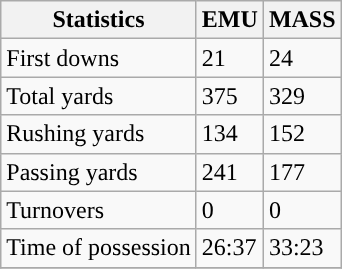<table class="wikitable" style="float: left;">
<tr>
<th>Statistics</th>
<th>EMU</th>
<th>MASS</th>
</tr>
<tr>
<td>First downs</td>
<td>21</td>
<td>24</td>
</tr>
<tr>
<td>Total yards</td>
<td>375</td>
<td>329</td>
</tr>
<tr>
<td>Rushing yards</td>
<td>134</td>
<td>152</td>
</tr>
<tr>
<td>Passing yards</td>
<td>241</td>
<td>177</td>
</tr>
<tr>
<td>Turnovers</td>
<td>0</td>
<td>0</td>
</tr>
<tr>
<td>Time of possession</td>
<td>26:37</td>
<td>33:23</td>
</tr>
<tr>
</tr>
</table>
